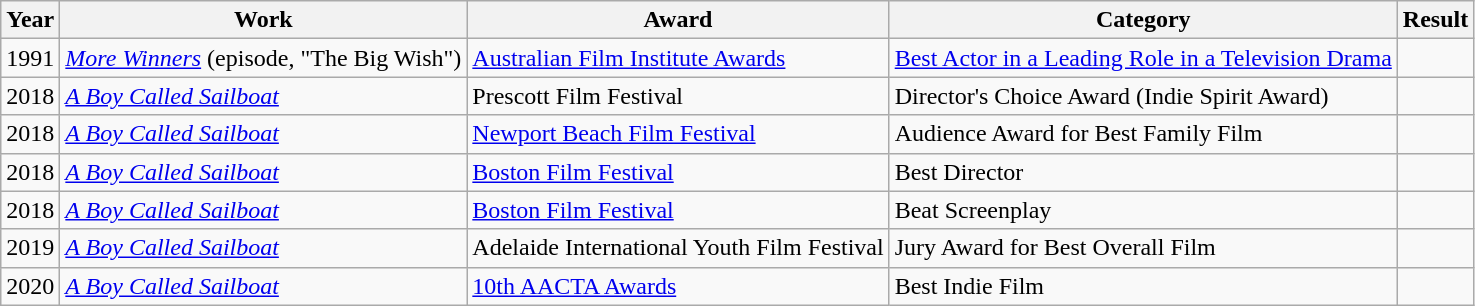<table class=wikitable>
<tr>
<th>Year</th>
<th>Work</th>
<th>Award</th>
<th>Category</th>
<th>Result</th>
</tr>
<tr>
<td>1991</td>
<td><em><a href='#'>More Winners</a></em> (episode, "The Big Wish")</td>
<td><a href='#'>Australian Film Institute Awards</a></td>
<td><a href='#'>Best Actor in a Leading Role in a Television Drama</a></td>
<td></td>
</tr>
<tr>
<td>2018</td>
<td><em><a href='#'>A Boy Called Sailboat</a></em></td>
<td>Prescott Film Festival</td>
<td>Director's Choice Award (Indie Spirit Award)</td>
<td></td>
</tr>
<tr>
<td>2018</td>
<td><em><a href='#'>A Boy Called Sailboat</a></em></td>
<td><a href='#'>Newport Beach Film Festival</a></td>
<td>Audience Award for Best Family Film</td>
<td></td>
</tr>
<tr>
<td>2018</td>
<td><em><a href='#'>A Boy Called Sailboat</a></em></td>
<td><a href='#'>Boston Film Festival</a></td>
<td>Best Director</td>
<td></td>
</tr>
<tr>
<td>2018</td>
<td><em><a href='#'>A Boy Called Sailboat</a></em></td>
<td><a href='#'>Boston Film Festival</a></td>
<td>Beat Screenplay</td>
<td></td>
</tr>
<tr>
<td>2019</td>
<td><em><a href='#'>A Boy Called Sailboat</a></em></td>
<td>Adelaide International Youth Film Festival</td>
<td>Jury Award for Best Overall Film</td>
<td></td>
</tr>
<tr>
<td>2020</td>
<td><em><a href='#'>A Boy Called Sailboat</a></em></td>
<td><a href='#'>10th AACTA Awards</a></td>
<td>Best Indie Film</td>
<td></td>
</tr>
</table>
